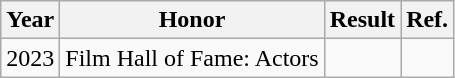<table class="wikitable">
<tr>
<th>Year</th>
<th>Honor</th>
<th>Result</th>
<th>Ref.</th>
</tr>
<tr>
<td>2023</td>
<td>Film Hall of Fame: Actors</td>
<td></td>
<td align="center"></td>
</tr>
</table>
